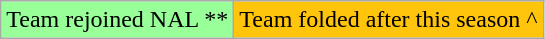<table class="wikitable" style="font-size:100%;line-height:1.1;">
<tr>
<td style="background-color:#99FF99;">Team rejoined NAL **</td>
<td style="background-color:#FFC40C;">Team folded after this season ^</td>
</tr>
</table>
